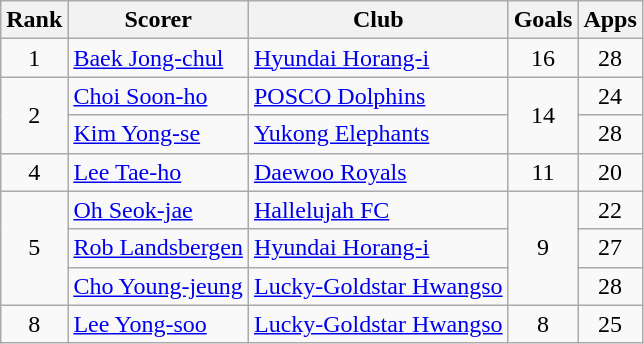<table class="wikitable">
<tr>
<th>Rank</th>
<th>Scorer</th>
<th>Club</th>
<th>Goals</th>
<th>Apps</th>
</tr>
<tr>
<td rowspan=1 align=center>1</td>
<td> <a href='#'>Baek Jong-chul</a></td>
<td><a href='#'>Hyundai Horang-i</a></td>
<td rowspan=1 align=center>16</td>
<td align=center>28</td>
</tr>
<tr>
<td rowspan=2 align=center>2</td>
<td> <a href='#'>Choi Soon-ho</a></td>
<td><a href='#'>POSCO Dolphins</a></td>
<td rowspan=2 align=center>14</td>
<td align=center>24</td>
</tr>
<tr>
<td> <a href='#'>Kim Yong-se</a></td>
<td><a href='#'>Yukong Elephants</a></td>
<td align=center>28</td>
</tr>
<tr>
<td rowspan=1 align=center>4</td>
<td> <a href='#'>Lee Tae-ho</a></td>
<td><a href='#'>Daewoo Royals</a></td>
<td rowspan=1 align=center>11</td>
<td align=center>20</td>
</tr>
<tr>
<td rowspan=3 align=center>5</td>
<td> <a href='#'>Oh Seok-jae</a></td>
<td><a href='#'>Hallelujah FC</a></td>
<td rowspan=3 align=center>9</td>
<td align=center>22</td>
</tr>
<tr>
<td> <a href='#'>Rob Landsbergen</a></td>
<td><a href='#'>Hyundai Horang-i</a></td>
<td align=center>27</td>
</tr>
<tr>
<td> <a href='#'>Cho Young-jeung</a></td>
<td><a href='#'>Lucky-Goldstar Hwangso</a></td>
<td align=center>28</td>
</tr>
<tr>
<td rowspan=1 align=center>8</td>
<td> <a href='#'>Lee Yong-soo</a></td>
<td><a href='#'>Lucky-Goldstar Hwangso</a></td>
<td rowspan=1 align=center>8</td>
<td align=center>25</td>
</tr>
</table>
